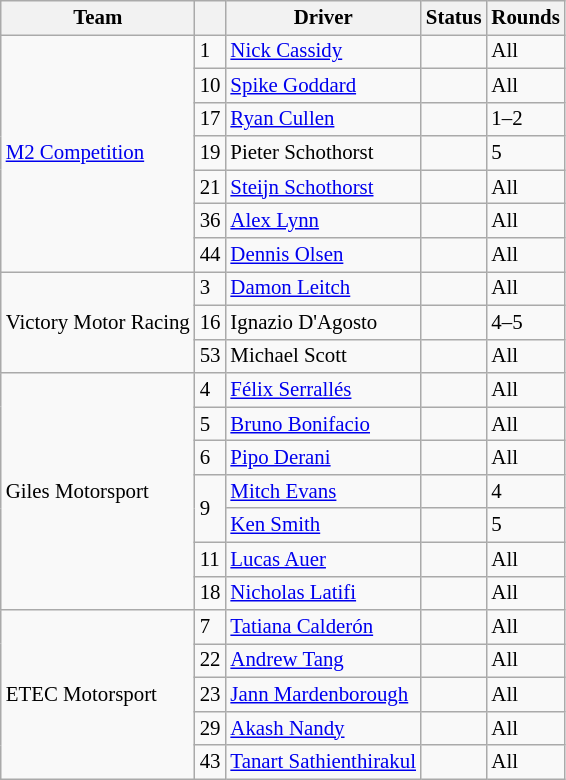<table class="wikitable" style="font-size: 87%">
<tr>
<th>Team</th>
<th></th>
<th>Driver</th>
<th>Status</th>
<th>Rounds</th>
</tr>
<tr>
<td rowspan=7><a href='#'>M2 Competition</a></td>
<td>1</td>
<td> <a href='#'>Nick Cassidy</a></td>
<td></td>
<td>All</td>
</tr>
<tr>
<td>10</td>
<td> <a href='#'>Spike Goddard</a></td>
<td align=center></td>
<td>All</td>
</tr>
<tr>
<td>17</td>
<td> <a href='#'>Ryan Cullen</a></td>
<td align=center></td>
<td>1–2</td>
</tr>
<tr>
<td>19</td>
<td> Pieter Schothorst</td>
<td align=center></td>
<td>5</td>
</tr>
<tr>
<td>21</td>
<td> <a href='#'>Steijn Schothorst</a></td>
<td align=center></td>
<td>All</td>
</tr>
<tr>
<td>36</td>
<td> <a href='#'>Alex Lynn</a></td>
<td align=center></td>
<td>All</td>
</tr>
<tr>
<td>44</td>
<td> <a href='#'>Dennis Olsen</a></td>
<td align=center></td>
<td>All</td>
</tr>
<tr>
<td rowspan=3>Victory Motor Racing</td>
<td>3</td>
<td> <a href='#'>Damon Leitch</a></td>
<td></td>
<td>All</td>
</tr>
<tr>
<td>16</td>
<td> Ignazio D'Agosto</td>
<td align=center></td>
<td>4–5</td>
</tr>
<tr>
<td>53</td>
<td> Michael Scott</td>
<td align=center></td>
<td>All</td>
</tr>
<tr>
<td rowspan=7>Giles Motorsport</td>
<td>4</td>
<td> <a href='#'>Félix Serrallés</a></td>
<td></td>
<td>All</td>
</tr>
<tr>
<td>5</td>
<td> <a href='#'>Bruno Bonifacio</a></td>
<td></td>
<td>All</td>
</tr>
<tr>
<td>6</td>
<td> <a href='#'>Pipo Derani</a></td>
<td align=center></td>
<td>All</td>
</tr>
<tr>
<td rowspan=2>9</td>
<td> <a href='#'>Mitch Evans</a></td>
<td></td>
<td>4</td>
</tr>
<tr>
<td> <a href='#'>Ken Smith</a></td>
<td></td>
<td>5</td>
</tr>
<tr>
<td>11</td>
<td> <a href='#'>Lucas Auer</a></td>
<td></td>
<td>All</td>
</tr>
<tr>
<td>18</td>
<td> <a href='#'>Nicholas Latifi</a></td>
<td align=center></td>
<td>All</td>
</tr>
<tr>
<td rowspan=5>ETEC Motorsport</td>
<td>7</td>
<td> <a href='#'>Tatiana Calderón</a></td>
<td align=center></td>
<td>All</td>
</tr>
<tr>
<td>22</td>
<td> <a href='#'>Andrew Tang</a></td>
<td align=center></td>
<td>All</td>
</tr>
<tr>
<td>23</td>
<td> <a href='#'>Jann Mardenborough</a></td>
<td align=center></td>
<td>All</td>
</tr>
<tr>
<td>29</td>
<td> <a href='#'>Akash Nandy</a></td>
<td align=center></td>
<td>All</td>
</tr>
<tr>
<td>43</td>
<td> <a href='#'>Tanart Sathienthirakul</a></td>
<td></td>
<td>All</td>
</tr>
</table>
